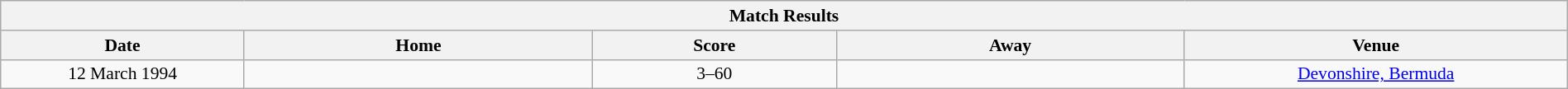<table class="wikitable" style="font-size:90%; width: 100%; text-align: center;">
<tr>
<th colspan=5>Match Results</th>
</tr>
<tr>
<th width=7%>Date</th>
<th width=10%>Home</th>
<th width=7%>Score</th>
<th width=10%>Away</th>
<th width=11%>Venue</th>
</tr>
<tr>
<td>12 March 1994</td>
<td></td>
<td>3–60</td>
<td></td>
<td><a href='#'>Devonshire, Bermuda</a></td>
</tr>
</table>
